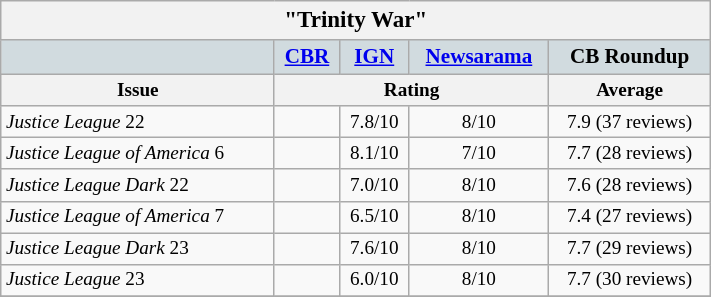<table class="wikitable" style="float: right; width: 37em; font-size: 80%; text-align: center; margin:0.5em 0 0.5em 1em; padding:0;" cellpadding="0" cellspacing="0">
<tr>
<th colspan="5" style="font-size:120%;">"Trinity War"</th>
</tr>
<tr>
<th style="background:#d1dbdf;"></th>
<th style="background:#d1dbdf;font-size:110%;"><a href='#'>CBR</a></th>
<th style="background:#d1dbdf;font-size:110%;"><a href='#'>IGN</a></th>
<th style="background:#d1dbdf;font-size:110%;"><a href='#'>Newsarama</a></th>
<th style="background:#d1dbdf;font-size:110%;">CB Roundup</th>
</tr>
<tr>
<th>Issue</th>
<th colspan="3">Rating</th>
<th>Average</th>
</tr>
<tr>
<td style="text-align:left;"><em>Justice League</em> 22</td>
<td></td>
<td>7.8/10</td>
<td>8/10</td>
<td>7.9 (37 reviews)</td>
</tr>
<tr>
<td style="text-align:left;"><em>Justice League of America</em> 6</td>
<td></td>
<td>8.1/10</td>
<td>7/10</td>
<td>7.7 (28 reviews)</td>
</tr>
<tr>
<td style="text-align:left;"><em>Justice League Dark</em> 22</td>
<td></td>
<td>7.0/10</td>
<td>8/10</td>
<td>7.6 (28 reviews)</td>
</tr>
<tr>
<td style="text-align:left;"><em>Justice League of America</em> 7</td>
<td></td>
<td>6.5/10</td>
<td>8/10</td>
<td>7.4 (27 reviews)</td>
</tr>
<tr>
<td style="text-align:left;"><em>Justice League Dark</em> 23</td>
<td></td>
<td>7.6/10</td>
<td>8/10</td>
<td>7.7 (29 reviews)</td>
</tr>
<tr>
<td style="text-align:left;"><em>Justice League</em> 23</td>
<td></td>
<td>6.0/10</td>
<td>8/10</td>
<td>7.7 (30 reviews)</td>
</tr>
<tr>
</tr>
</table>
